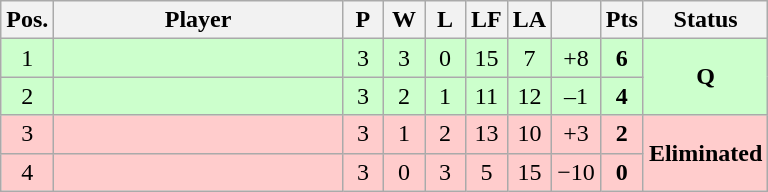<table class="wikitable" style="text-align:center; margin: 1em auto 1em auto, align:left">
<tr>
<th width=20>Pos.</th>
<th width=185>Player</th>
<th width=20>P</th>
<th width=20>W</th>
<th width=20>L</th>
<th width=20>LF</th>
<th width=20>LA</th>
<th width=25></th>
<th width=20>Pts</th>
<th width=70>Status</th>
</tr>
<tr style="background:#CCFFCC;">
<td>1</td>
<td style="text-align:left"></td>
<td>3</td>
<td>3</td>
<td>0</td>
<td>15</td>
<td>7</td>
<td>+8</td>
<td><strong>6</strong></td>
<td rowspan=2><strong>Q</strong></td>
</tr>
<tr style="background:#CCFFCC;">
<td>2</td>
<td style="text-align:left"></td>
<td>3</td>
<td>2</td>
<td>1</td>
<td>11</td>
<td>12</td>
<td>–1</td>
<td><strong>4</strong></td>
</tr>
<tr style="background:#FFccCC;">
<td>3</td>
<td style="text-align:left"></td>
<td>3</td>
<td>1</td>
<td>2</td>
<td>13</td>
<td>10</td>
<td>+3</td>
<td><strong>2</strong></td>
<td rowspan=2><strong>Eliminated</strong></td>
</tr>
<tr style="background:#FFccCC;">
<td>4</td>
<td style="text-align:left"></td>
<td>3</td>
<td>0</td>
<td>3</td>
<td>5</td>
<td>15</td>
<td>−10</td>
<td><strong>0</strong></td>
</tr>
</table>
